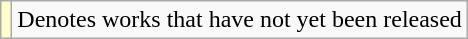<table class="wikitable">
<tr>
<td style="background:#FFFFCC;"></td>
<td>Denotes works that have not yet been released</td>
</tr>
</table>
